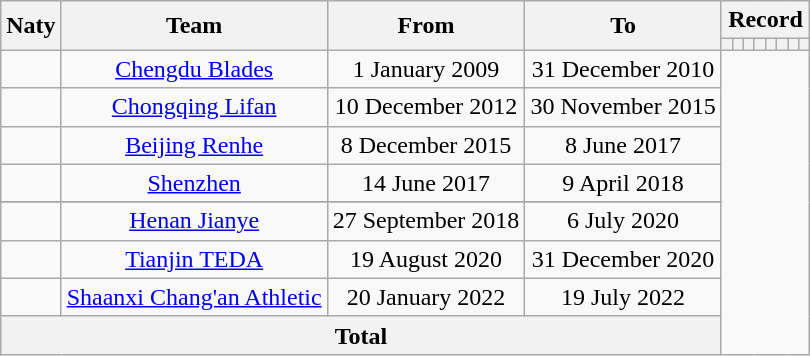<table class="wikitable" style="text-align: center">
<tr>
<th rowspan=2>Naty</th>
<th rowspan=2>Team</th>
<th rowspan=2>From</th>
<th rowspan=2>To</th>
<th colspan=8>Record</th>
</tr>
<tr>
<th></th>
<th></th>
<th></th>
<th></th>
<th></th>
<th></th>
<th></th>
<th></th>
</tr>
<tr>
<td></td>
<td><a href='#'>Chengdu Blades</a></td>
<td>1 January 2009</td>
<td>31 December 2010<br></td>
</tr>
<tr>
<td></td>
<td><a href='#'>Chongqing Lifan</a></td>
<td>10 December 2012</td>
<td>30 November 2015<br></td>
</tr>
<tr>
<td></td>
<td><a href='#'>Beijing Renhe</a></td>
<td>8 December 2015</td>
<td>8 June 2017<br></td>
</tr>
<tr>
<td></td>
<td><a href='#'>Shenzhen</a></td>
<td>14 June 2017</td>
<td>9 April 2018<br></td>
</tr>
<tr>
</tr>
<tr>
<td></td>
<td><a href='#'>Henan Jianye</a></td>
<td>27 September 2018</td>
<td>6 July 2020<br></td>
</tr>
<tr>
<td></td>
<td><a href='#'>Tianjin TEDA</a></td>
<td>19 August 2020</td>
<td>31 December 2020<br></td>
</tr>
<tr>
<td></td>
<td><a href='#'>Shaanxi Chang'an Athletic</a></td>
<td>20 January 2022</td>
<td>19 July 2022<br></td>
</tr>
<tr>
<th colspan="4">Total<br></th>
</tr>
</table>
